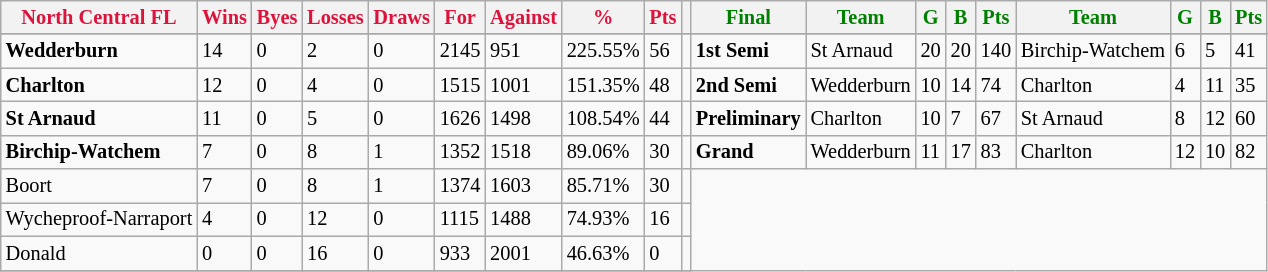<table style="font-size: 85%; text-align: left;" class="wikitable">
<tr>
<th style="color:crimson">North Central  FL</th>
<th style="color:crimson">Wins</th>
<th style="color:crimson">Byes</th>
<th style="color:crimson">Losses</th>
<th style="color:crimson">Draws</th>
<th style="color:crimson">For</th>
<th style="color:crimson">Against</th>
<th style="color:crimson">%</th>
<th style="color:crimson">Pts</th>
<th></th>
<th style="color:green">Final</th>
<th style="color:green">Team</th>
<th style="color:green">G</th>
<th style="color:green">B</th>
<th style="color:green">Pts</th>
<th style="color:green">Team</th>
<th style="color:green">G</th>
<th style="color:green">B</th>
<th style="color:green">Pts</th>
</tr>
<tr>
</tr>
<tr>
</tr>
<tr>
<td><strong>	Wedderburn	</strong></td>
<td>14</td>
<td>0</td>
<td>2</td>
<td>0</td>
<td>2145</td>
<td>951</td>
<td>225.55%</td>
<td>56</td>
<td></td>
<td><strong>1st Semi</strong></td>
<td>St Arnaud</td>
<td>20</td>
<td>20</td>
<td>140</td>
<td>Birchip-Watchem</td>
<td>6</td>
<td>5</td>
<td>41</td>
</tr>
<tr>
<td><strong>	Charlton	</strong></td>
<td>12</td>
<td>0</td>
<td>4</td>
<td>0</td>
<td>1515</td>
<td>1001</td>
<td>151.35%</td>
<td>48</td>
<td></td>
<td><strong>2nd Semi</strong></td>
<td>Wedderburn</td>
<td>10</td>
<td>14</td>
<td>74</td>
<td>Charlton</td>
<td>4</td>
<td>11</td>
<td>35</td>
</tr>
<tr>
<td><strong>	St Arnaud	</strong></td>
<td>11</td>
<td>0</td>
<td>5</td>
<td>0</td>
<td>1626</td>
<td>1498</td>
<td>108.54%</td>
<td>44</td>
<td></td>
<td><strong>Preliminary</strong></td>
<td>Charlton</td>
<td>10</td>
<td>7</td>
<td>67</td>
<td>St Arnaud</td>
<td>8</td>
<td>12</td>
<td>60</td>
</tr>
<tr>
<td><strong>	Birchip-Watchem	</strong></td>
<td>7</td>
<td>0</td>
<td>8</td>
<td>1</td>
<td>1352</td>
<td>1518</td>
<td>89.06%</td>
<td>30</td>
<td></td>
<td><strong>Grand</strong></td>
<td>Wedderburn</td>
<td>11</td>
<td>17</td>
<td>83</td>
<td>Charlton</td>
<td>12</td>
<td>10</td>
<td>82</td>
</tr>
<tr>
<td>Boort</td>
<td>7</td>
<td>0</td>
<td>8</td>
<td>1</td>
<td>1374</td>
<td>1603</td>
<td>85.71%</td>
<td>30</td>
<td></td>
</tr>
<tr>
<td>Wycheproof-Narraport</td>
<td>4</td>
<td>0</td>
<td>12</td>
<td>0</td>
<td>1115</td>
<td>1488</td>
<td>74.93%</td>
<td>16</td>
<td></td>
</tr>
<tr>
<td>Donald</td>
<td>0</td>
<td>0</td>
<td>16</td>
<td>0</td>
<td>933</td>
<td>2001</td>
<td>46.63%</td>
<td>0</td>
<td></td>
</tr>
<tr>
</tr>
</table>
